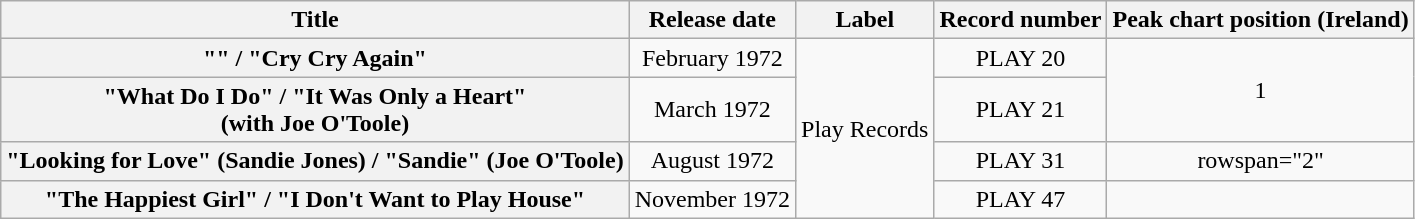<table class="wikitable plainrowheaders" style="text-align:center;">
<tr>
<th scope="col">Title</th>
<th scope="col">Release date</th>
<th scope="col">Label</th>
<th scope="col">Record number</th>
<th scope="col">Peak chart position (Ireland)</th>
</tr>
<tr>
<th scope="row">"" / "Cry Cry Again"</th>
<td>February 1972</td>
<td rowspan="4">Play Records</td>
<td>PLAY 20</td>
<td rowspan="2">1</td>
</tr>
<tr>
<th scope="row">"What Do I Do" / "It Was Only a Heart"<br><span>(with Joe O'Toole)</span></th>
<td>March 1972</td>
<td>PLAY 21</td>
</tr>
<tr>
<th scope="row">"Looking for Love" <span>(Sandie Jones)</span> / "Sandie" <span>(Joe O'Toole)</span></th>
<td>August 1972</td>
<td>PLAY 31</td>
<td>rowspan="2" </td>
</tr>
<tr>
<th scope="row">"The Happiest Girl" / "I Don't Want to Play House"</th>
<td>November 1972</td>
<td>PLAY 47</td>
</tr>
</table>
